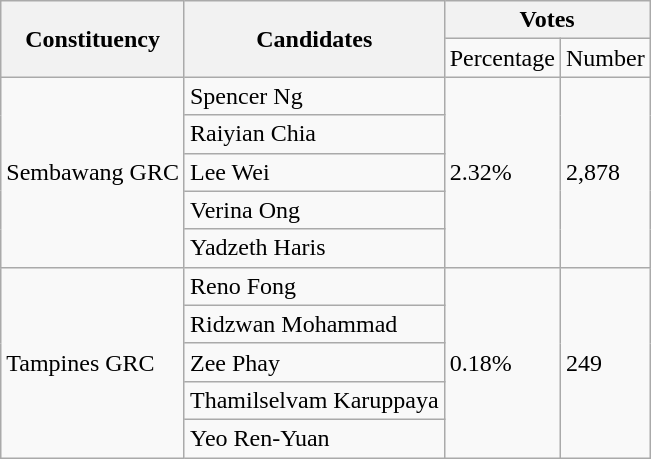<table class="wikitable">
<tr>
<th rowspan="2">Constituency</th>
<th rowspan="2">Candidates</th>
<th colspan="2">Votes</th>
</tr>
<tr>
<td>Percentage</td>
<td>Number</td>
</tr>
<tr>
<td rowspan="5">Sembawang GRC</td>
<td>Spencer Ng</td>
<td rowspan="5">2.32%</td>
<td rowspan="5">2,878</td>
</tr>
<tr>
<td>Raiyian Chia</td>
</tr>
<tr>
<td>Lee Wei</td>
</tr>
<tr>
<td>Verina Ong</td>
</tr>
<tr>
<td>Yadzeth Haris</td>
</tr>
<tr>
<td rowspan="5">Tampines GRC</td>
<td>Reno Fong</td>
<td rowspan="5">0.18%</td>
<td rowspan="5">249</td>
</tr>
<tr>
<td>Ridzwan Mohammad</td>
</tr>
<tr>
<td>Zee Phay</td>
</tr>
<tr>
<td>Thamilselvam Karuppaya</td>
</tr>
<tr>
<td>Yeo Ren-Yuan</td>
</tr>
</table>
